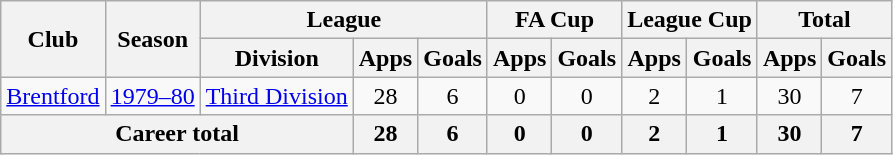<table class="wikitable" style="text-align: center;">
<tr>
<th rowspan="2">Club</th>
<th rowspan="2">Season</th>
<th colspan="3">League</th>
<th colspan="2">FA Cup</th>
<th colspan="2">League Cup</th>
<th colspan="2">Total</th>
</tr>
<tr>
<th>Division</th>
<th>Apps</th>
<th>Goals</th>
<th>Apps</th>
<th>Goals</th>
<th>Apps</th>
<th>Goals</th>
<th>Apps</th>
<th>Goals</th>
</tr>
<tr>
<td><a href='#'>Brentford</a></td>
<td><a href='#'>1979–80</a></td>
<td><a href='#'>Third Division</a></td>
<td>28</td>
<td>6</td>
<td>0</td>
<td>0</td>
<td>2</td>
<td>1</td>
<td>30</td>
<td>7</td>
</tr>
<tr>
<th colspan="3">Career total</th>
<th>28</th>
<th>6</th>
<th>0</th>
<th>0</th>
<th>2</th>
<th>1</th>
<th>30</th>
<th>7</th>
</tr>
</table>
